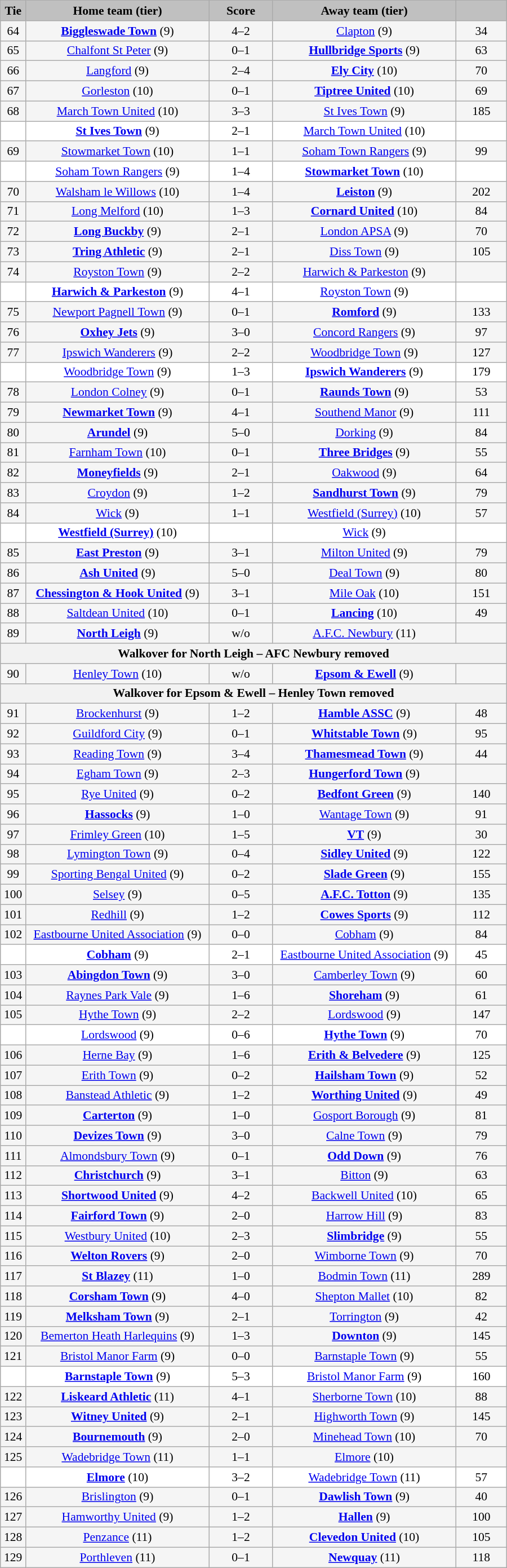<table class="wikitable" style="width: 600px; background:WhiteSmoke; text-align:center; font-size:90%">
<tr>
<td scope="col" style="width:  5.00%; background:silver;"><strong>Tie</strong></td>
<td scope="col" style="width: 36.25%; background:silver;"><strong>Home team (tier)</strong></td>
<td scope="col" style="width: 12.50%; background:silver;"><strong>Score</strong></td>
<td scope="col" style="width: 36.25%; background:silver;"><strong>Away team (tier)</strong></td>
<td scope="col" style="width: 10.00%; background:silver;"><strong></strong></td>
</tr>
<tr>
<td>64</td>
<td><strong><a href='#'>Biggleswade Town</a></strong> (9)</td>
<td>4–2</td>
<td><a href='#'>Clapton</a> (9)</td>
<td>34</td>
</tr>
<tr>
<td>65</td>
<td><a href='#'>Chalfont St Peter</a> (9)</td>
<td>0–1</td>
<td><strong><a href='#'>Hullbridge Sports</a></strong> (9)</td>
<td>63</td>
</tr>
<tr>
<td>66</td>
<td><a href='#'>Langford</a> (9)</td>
<td>2–4</td>
<td><strong><a href='#'>Ely City</a></strong> (10)</td>
<td>70</td>
</tr>
<tr>
<td>67</td>
<td><a href='#'>Gorleston</a> (10)</td>
<td>0–1</td>
<td><strong><a href='#'>Tiptree United</a></strong> (10)</td>
<td>69</td>
</tr>
<tr>
<td>68</td>
<td><a href='#'>March Town United</a> (10)</td>
<td>3–3</td>
<td><a href='#'>St Ives Town</a> (9)</td>
<td>185</td>
</tr>
<tr style="background:white;">
<td><em></em></td>
<td><strong><a href='#'>St Ives Town</a></strong> (9)</td>
<td>2–1</td>
<td><a href='#'>March Town United</a> (10)</td>
<td></td>
</tr>
<tr>
<td>69</td>
<td><a href='#'>Stowmarket Town</a> (10)</td>
<td>1–1</td>
<td><a href='#'>Soham Town Rangers</a> (9)</td>
<td>99</td>
</tr>
<tr style="background:white;">
<td><em></em></td>
<td><a href='#'>Soham Town Rangers</a> (9)</td>
<td>1–4</td>
<td><strong><a href='#'>Stowmarket Town</a></strong> (10)</td>
<td></td>
</tr>
<tr>
<td>70</td>
<td><a href='#'>Walsham le Willows</a> (10)</td>
<td>1–4</td>
<td><strong><a href='#'>Leiston</a></strong> (9)</td>
<td>202</td>
</tr>
<tr>
<td>71</td>
<td><a href='#'>Long Melford</a> (10)</td>
<td>1–3</td>
<td><strong><a href='#'>Cornard United</a></strong> (10)</td>
<td>84</td>
</tr>
<tr>
<td>72</td>
<td><strong><a href='#'>Long Buckby</a></strong> (9)</td>
<td>2–1</td>
<td><a href='#'>London APSA</a> (9)</td>
<td>70</td>
</tr>
<tr>
<td>73</td>
<td><strong><a href='#'>Tring Athletic</a></strong> (9)</td>
<td>2–1</td>
<td><a href='#'>Diss Town</a> (9)</td>
<td>105</td>
</tr>
<tr>
<td>74</td>
<td><a href='#'>Royston Town</a> (9)</td>
<td>2–2</td>
<td><a href='#'>Harwich & Parkeston</a> (9)</td>
<td></td>
</tr>
<tr style="background:white;">
<td><em></em></td>
<td><strong><a href='#'>Harwich & Parkeston</a></strong> (9)</td>
<td>4–1</td>
<td><a href='#'>Royston Town</a> (9)</td>
<td></td>
</tr>
<tr>
<td>75</td>
<td><a href='#'>Newport Pagnell Town</a> (9)</td>
<td>0–1</td>
<td><strong><a href='#'>Romford</a></strong> (9)</td>
<td>133</td>
</tr>
<tr>
<td>76</td>
<td><strong><a href='#'>Oxhey Jets</a></strong> (9)</td>
<td>3–0</td>
<td><a href='#'>Concord Rangers</a> (9)</td>
<td>97</td>
</tr>
<tr>
<td>77</td>
<td><a href='#'>Ipswich Wanderers</a> (9)</td>
<td>2–2</td>
<td><a href='#'>Woodbridge Town</a> (9)</td>
<td>127</td>
</tr>
<tr style="background:white;">
<td><em></em></td>
<td><a href='#'>Woodbridge Town</a> (9)</td>
<td>1–3</td>
<td><strong><a href='#'>Ipswich Wanderers</a></strong> (9)</td>
<td>179</td>
</tr>
<tr>
<td>78</td>
<td><a href='#'>London Colney</a> (9)</td>
<td>0–1</td>
<td><strong><a href='#'>Raunds Town</a></strong> (9)</td>
<td>53</td>
</tr>
<tr>
<td>79</td>
<td><strong><a href='#'>Newmarket Town</a></strong> (9)</td>
<td>4–1</td>
<td><a href='#'>Southend Manor</a> (9)</td>
<td>111</td>
</tr>
<tr>
<td>80</td>
<td><strong><a href='#'>Arundel</a></strong> (9)</td>
<td>5–0</td>
<td><a href='#'>Dorking</a> (9)</td>
<td>84</td>
</tr>
<tr>
<td>81</td>
<td><a href='#'>Farnham Town</a> (10)</td>
<td>0–1</td>
<td><strong><a href='#'>Three Bridges</a></strong> (9)</td>
<td>55</td>
</tr>
<tr>
<td>82</td>
<td><strong><a href='#'>Moneyfields</a></strong> (9)</td>
<td>2–1</td>
<td><a href='#'>Oakwood</a> (9)</td>
<td>64</td>
</tr>
<tr>
<td>83</td>
<td><a href='#'>Croydon</a> (9)</td>
<td>1–2</td>
<td><strong><a href='#'>Sandhurst Town</a></strong> (9)</td>
<td>79</td>
</tr>
<tr>
<td>84</td>
<td><a href='#'>Wick</a> (9)</td>
<td>1–1</td>
<td><a href='#'>Westfield (Surrey)</a> (10)</td>
<td>57</td>
</tr>
<tr style="background:white;">
<td><em></em></td>
<td><strong><a href='#'>Westfield (Surrey)</a></strong> (10)</td>
<td></td>
<td><a href='#'>Wick</a> (9)</td>
<td></td>
</tr>
<tr>
<td>85</td>
<td><strong><a href='#'>East Preston</a></strong> (9)</td>
<td>3–1</td>
<td><a href='#'>Milton United</a> (9)</td>
<td>79</td>
</tr>
<tr>
<td>86</td>
<td><strong><a href='#'>Ash United</a></strong> (9)</td>
<td>5–0</td>
<td><a href='#'>Deal Town</a> (9)</td>
<td>80</td>
</tr>
<tr>
<td>87</td>
<td><strong><a href='#'>Chessington & Hook United</a></strong> (9)</td>
<td>3–1</td>
<td><a href='#'>Mile Oak</a> (10)</td>
<td>151</td>
</tr>
<tr>
<td>88</td>
<td><a href='#'>Saltdean United</a> (10)</td>
<td>0–1</td>
<td><strong><a href='#'>Lancing</a></strong> (10)</td>
<td>49</td>
</tr>
<tr>
<td>89</td>
<td><strong><a href='#'>North Leigh</a></strong> (9)</td>
<td>w/o</td>
<td><a href='#'>A.F.C. Newbury</a> (11)</td>
<td></td>
</tr>
<tr>
<th colspan=5>Walkover for North Leigh – AFC Newbury removed</th>
</tr>
<tr>
<td>90</td>
<td><a href='#'>Henley Town</a> (10)</td>
<td>w/o</td>
<td><strong><a href='#'>Epsom & Ewell</a></strong> (9)</td>
<td></td>
</tr>
<tr>
<th colspan=5>Walkover for Epsom & Ewell – Henley Town removed</th>
</tr>
<tr>
<td>91</td>
<td><a href='#'>Brockenhurst</a> (9)</td>
<td>1–2</td>
<td><strong><a href='#'>Hamble ASSC</a></strong> (9)</td>
<td>48</td>
</tr>
<tr>
<td>92</td>
<td><a href='#'>Guildford City</a> (9)</td>
<td>0–1</td>
<td><strong><a href='#'>Whitstable Town</a></strong> (9)</td>
<td>95</td>
</tr>
<tr>
<td>93</td>
<td><a href='#'>Reading Town</a> (9)</td>
<td>3–4</td>
<td><strong><a href='#'>Thamesmead Town</a></strong> (9)</td>
<td>44</td>
</tr>
<tr>
<td>94</td>
<td><a href='#'>Egham Town</a> (9)</td>
<td>2–3</td>
<td><strong><a href='#'>Hungerford Town</a></strong> (9)</td>
</tr>
<tr>
<td>95</td>
<td><a href='#'>Rye United</a> (9)</td>
<td>0–2</td>
<td><strong><a href='#'>Bedfont Green</a></strong> (9)</td>
<td>140</td>
</tr>
<tr>
<td>96</td>
<td><strong><a href='#'>Hassocks</a></strong> (9)</td>
<td>1–0</td>
<td><a href='#'>Wantage Town</a> (9)</td>
<td>91</td>
</tr>
<tr>
<td>97</td>
<td><a href='#'>Frimley Green</a> (10)</td>
<td>1–5</td>
<td><strong><a href='#'>VT</a></strong> (9)</td>
<td>30</td>
</tr>
<tr>
<td>98</td>
<td><a href='#'>Lymington Town</a> (9)</td>
<td>0–4</td>
<td><strong><a href='#'>Sidley United</a></strong> (9)</td>
<td>122</td>
</tr>
<tr>
<td>99</td>
<td><a href='#'>Sporting Bengal United</a> (9)</td>
<td>0–2</td>
<td><strong><a href='#'>Slade Green</a></strong> (9)</td>
<td>155</td>
</tr>
<tr>
<td>100</td>
<td><a href='#'>Selsey</a> (9)</td>
<td>0–5</td>
<td><strong><a href='#'>A.F.C. Totton</a></strong> (9)</td>
<td>135</td>
</tr>
<tr>
<td>101</td>
<td><a href='#'>Redhill</a> (9)</td>
<td>1–2</td>
<td><strong><a href='#'>Cowes Sports</a></strong> (9)</td>
<td>112</td>
</tr>
<tr>
<td>102</td>
<td><a href='#'>Eastbourne United Association</a> (9)</td>
<td>0–0</td>
<td><a href='#'>Cobham</a> (9)</td>
<td>84</td>
</tr>
<tr style="background:white;">
<td><em></em></td>
<td><strong><a href='#'>Cobham</a></strong> (9)</td>
<td>2–1</td>
<td><a href='#'>Eastbourne United Association</a> (9)</td>
<td>45</td>
</tr>
<tr>
<td>103</td>
<td><strong><a href='#'>Abingdon Town</a></strong> (9)</td>
<td>3–0</td>
<td><a href='#'>Camberley Town</a> (9)</td>
<td>60</td>
</tr>
<tr>
<td>104</td>
<td><a href='#'>Raynes Park Vale</a> (9)</td>
<td>1–6</td>
<td><strong><a href='#'>Shoreham</a></strong> (9)</td>
<td>61</td>
</tr>
<tr>
<td>105</td>
<td><a href='#'>Hythe Town</a> (9)</td>
<td>2–2</td>
<td><a href='#'>Lordswood</a> (9)</td>
<td>147</td>
</tr>
<tr style="background:white;">
<td><em></em></td>
<td><a href='#'>Lordswood</a> (9)</td>
<td>0–6</td>
<td><strong><a href='#'>Hythe Town</a></strong> (9)</td>
<td>70</td>
</tr>
<tr>
<td>106</td>
<td><a href='#'>Herne Bay</a> (9)</td>
<td>1–6</td>
<td><strong><a href='#'>Erith & Belvedere</a></strong> (9)</td>
<td>125</td>
</tr>
<tr>
<td>107</td>
<td><a href='#'>Erith Town</a> (9)</td>
<td>0–2</td>
<td><strong><a href='#'>Hailsham Town</a></strong> (9)</td>
<td>52</td>
</tr>
<tr>
<td>108</td>
<td><a href='#'>Banstead Athletic</a> (9)</td>
<td>1–2</td>
<td><strong><a href='#'>Worthing United</a></strong> (9)</td>
<td>49</td>
</tr>
<tr>
<td>109</td>
<td><strong><a href='#'>Carterton</a></strong> (9)</td>
<td>1–0</td>
<td><a href='#'>Gosport Borough</a> (9)</td>
<td>81</td>
</tr>
<tr>
<td>110</td>
<td><strong><a href='#'>Devizes Town</a></strong> (9)</td>
<td>3–0</td>
<td><a href='#'>Calne Town</a> (9)</td>
<td>79</td>
</tr>
<tr>
<td>111</td>
<td><a href='#'>Almondsbury Town</a> (9)</td>
<td>0–1</td>
<td><strong><a href='#'>Odd Down</a></strong> (9)</td>
<td>76</td>
</tr>
<tr>
<td>112</td>
<td><strong><a href='#'>Christchurch</a></strong> (9)</td>
<td>3–1</td>
<td><a href='#'>Bitton</a> (9)</td>
<td>63</td>
</tr>
<tr>
<td>113</td>
<td><strong><a href='#'>Shortwood United</a></strong> (9)</td>
<td>4–2</td>
<td><a href='#'>Backwell United</a> (10)</td>
<td>65</td>
</tr>
<tr>
<td>114</td>
<td><strong><a href='#'>Fairford Town</a></strong> (9)</td>
<td>2–0</td>
<td><a href='#'>Harrow Hill</a> (9)</td>
<td>83</td>
</tr>
<tr>
<td>115</td>
<td><a href='#'>Westbury United</a> (10)</td>
<td>2–3</td>
<td><strong><a href='#'>Slimbridge</a></strong> (9)</td>
<td>55</td>
</tr>
<tr>
<td>116</td>
<td><strong><a href='#'>Welton Rovers</a></strong> (9)</td>
<td>2–0</td>
<td><a href='#'>Wimborne Town</a> (9)</td>
<td>70</td>
</tr>
<tr>
<td>117</td>
<td><strong><a href='#'>St Blazey</a></strong> (11)</td>
<td>1–0</td>
<td><a href='#'>Bodmin Town</a> (11)</td>
<td>289</td>
</tr>
<tr>
<td>118</td>
<td><strong><a href='#'>Corsham Town</a></strong> (9)</td>
<td>4–0</td>
<td><a href='#'>Shepton Mallet</a> (10)</td>
<td>82</td>
</tr>
<tr>
<td>119</td>
<td><strong><a href='#'>Melksham Town</a></strong> (9)</td>
<td>2–1</td>
<td><a href='#'>Torrington</a> (9)</td>
<td>42</td>
</tr>
<tr>
<td>120</td>
<td><a href='#'>Bemerton Heath Harlequins</a> (9)</td>
<td>1–3</td>
<td><strong><a href='#'>Downton</a></strong> (9)</td>
<td>145</td>
</tr>
<tr>
<td>121</td>
<td><a href='#'>Bristol Manor Farm</a> (9)</td>
<td>0–0</td>
<td><a href='#'>Barnstaple Town</a> (9)</td>
<td>55</td>
</tr>
<tr style="background:white;">
<td><em></em></td>
<td><strong><a href='#'>Barnstaple Town</a></strong> (9)</td>
<td>5–3</td>
<td><a href='#'>Bristol Manor Farm</a> (9)</td>
<td>160</td>
</tr>
<tr>
<td>122</td>
<td><strong><a href='#'>Liskeard Athletic</a></strong> (11)</td>
<td>4–1</td>
<td><a href='#'>Sherborne Town</a> (10)</td>
<td>88</td>
</tr>
<tr>
<td>123</td>
<td><strong><a href='#'>Witney United</a></strong> (9)</td>
<td>2–1</td>
<td><a href='#'>Highworth Town</a> (9)</td>
<td>145</td>
</tr>
<tr>
<td>124</td>
<td><strong><a href='#'>Bournemouth</a></strong> (9)</td>
<td>2–0</td>
<td><a href='#'>Minehead Town</a> (10)</td>
<td>70</td>
</tr>
<tr>
<td>125</td>
<td><a href='#'>Wadebridge Town</a> (11)</td>
<td>1–1</td>
<td><a href='#'>Elmore</a> (10)</td>
<td></td>
</tr>
<tr style="background:white;">
<td><em></em></td>
<td><strong><a href='#'>Elmore</a></strong> (10)</td>
<td>3–2</td>
<td><a href='#'>Wadebridge Town</a> (11)</td>
<td>57</td>
</tr>
<tr>
<td>126</td>
<td><a href='#'>Brislington</a> (9)</td>
<td>0–1</td>
<td><strong><a href='#'>Dawlish Town</a></strong> (9)</td>
<td>40</td>
</tr>
<tr>
<td>127</td>
<td><a href='#'>Hamworthy United</a> (9)</td>
<td>1–2</td>
<td><strong><a href='#'>Hallen</a></strong> (9)</td>
<td>100</td>
</tr>
<tr>
<td>128</td>
<td><a href='#'>Penzance</a> (11)</td>
<td>1–2</td>
<td><strong><a href='#'>Clevedon United</a></strong> (10)</td>
<td>105</td>
</tr>
<tr>
<td>129</td>
<td><a href='#'>Porthleven</a> (11)</td>
<td>0–1</td>
<td><strong><a href='#'>Newquay</a></strong> (11)</td>
<td>118</td>
</tr>
</table>
